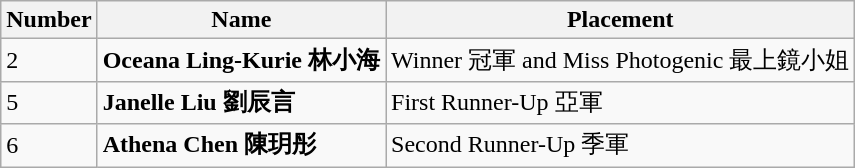<table class="wikitable">
<tr>
<th><strong>Number</strong></th>
<th><strong>Name</strong></th>
<th><strong>Placement</strong></th>
</tr>
<tr>
<td>2</td>
<td><strong>Oceana Ling-Kurie 林小海</strong></td>
<td>Winner 冠軍 and Miss Photogenic 最上鏡小姐</td>
</tr>
<tr>
<td>5</td>
<td><strong>Janelle Liu 劉辰言</strong></td>
<td>First Runner-Up 亞軍</td>
</tr>
<tr>
<td>6</td>
<td><strong>Athena Chen 陳玥彤</strong></td>
<td>Second Runner-Up 季軍</td>
</tr>
</table>
